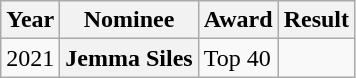<table class="wikitable">
<tr>
<th>Year</th>
<th>Nominee</th>
<th>Award</th>
<th>Result</th>
</tr>
<tr>
<td>2021</td>
<th>Jemma Siles</th>
<td>Top 40</td>
<td></td>
</tr>
</table>
